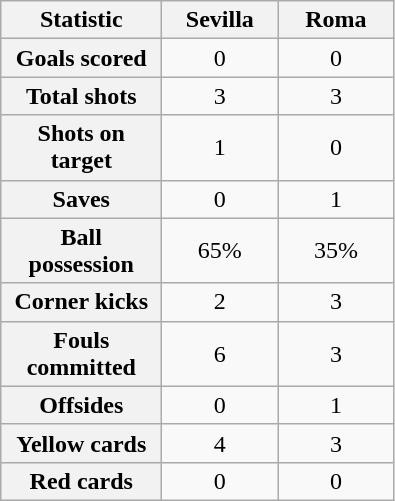<table class="wikitable plainrowheaders" style="text-align:center">
<tr>
<th scope="col" style="width:100px">Statistic</th>
<th scope="col" style="width:70px">Sevilla</th>
<th scope="col" style="width:70px">Roma</th>
</tr>
<tr>
<th scope=row>Goals scored</th>
<td>0</td>
<td>0</td>
</tr>
<tr>
<th scope=row>Total shots</th>
<td>3</td>
<td>3</td>
</tr>
<tr>
<th scope=row>Shots on target</th>
<td>1</td>
<td>0</td>
</tr>
<tr>
<th scope=row>Saves</th>
<td>0</td>
<td>1</td>
</tr>
<tr>
<th scope=row>Ball possession</th>
<td>65%</td>
<td>35%</td>
</tr>
<tr>
<th scope=row>Corner kicks</th>
<td>2</td>
<td>3</td>
</tr>
<tr>
<th scope=row>Fouls committed</th>
<td>6</td>
<td>3</td>
</tr>
<tr>
<th scope=row>Offsides</th>
<td>0</td>
<td>1</td>
</tr>
<tr>
<th scope=row>Yellow cards</th>
<td>4</td>
<td>3</td>
</tr>
<tr>
<th scope=row>Red cards</th>
<td>0</td>
<td>0</td>
</tr>
</table>
